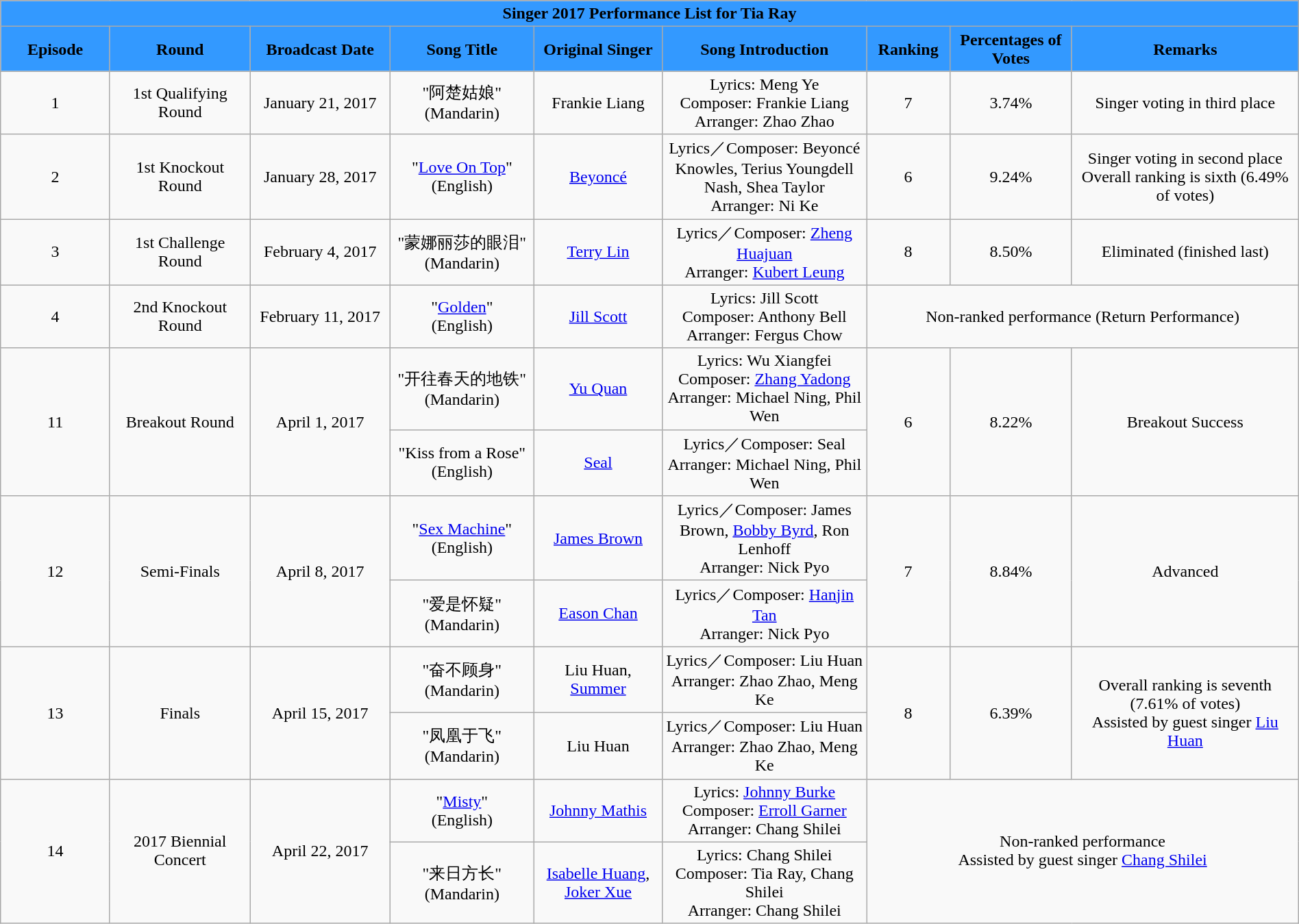<table class="wikitable sortable mw-collapsible" width="100%" style="text-align:center">
<tr align="center" style="background:#3399FF">
<td colspan="9"><div><strong>Singer 2017 Performance List for Tia Ray</strong></div></td>
</tr>
<tr align="center" style="background:#3399FF">
<td style="width:3%"><strong>Episode</strong></td>
<td style="width:4%"><strong>Round</strong></td>
<td style="width:4%"><strong>Broadcast Date</strong></td>
<td style="width:4%"><strong>Song Title</strong></td>
<td style="width:4%"><strong>Original Singer</strong></td>
<td style="width:7%"><strong>Song Introduction</strong></td>
<td style="width:1%"><strong>Ranking</strong></td>
<td style="width:2%"><strong>Percentages of Votes</strong></td>
<td style="width:8%"><strong>Remarks</strong></td>
</tr>
<tr>
<td>1</td>
<td>1st Qualifying Round</td>
<td>January 21, 2017</td>
<td>"阿楚姑娘"<br>(Mandarin)</td>
<td>Frankie Liang</td>
<td>Lyrics: Meng Ye<br>Composer: Frankie Liang<br>Arranger: Zhao Zhao</td>
<td>7</td>
<td>3.74%</td>
<td>Singer voting in third place</td>
</tr>
<tr>
<td>2</td>
<td>1st Knockout Round</td>
<td>January 28, 2017</td>
<td>"<a href='#'>Love On Top</a>"<br>(English)</td>
<td><a href='#'>Beyoncé</a></td>
<td>Lyrics／Composer: Beyoncé Knowles, Terius Youngdell Nash, Shea Taylor<br>Arranger: Ni Ke</td>
<td>6</td>
<td>9.24%</td>
<td>Singer voting in second place<br>Overall ranking is sixth (6.49% of votes)</td>
</tr>
<tr>
<td>3</td>
<td>1st Challenge Round</td>
<td>February 4, 2017</td>
<td>"蒙娜丽莎的眼泪"<br>(Mandarin)</td>
<td><a href='#'>Terry Lin</a></td>
<td>Lyrics／Composer: <a href='#'>Zheng Huajuan</a><br>Arranger: <a href='#'>Kubert Leung</a></td>
<td>8</td>
<td>8.50%</td>
<td>Eliminated (finished last)</td>
</tr>
<tr>
<td>4</td>
<td>2nd Knockout Round</td>
<td>February 11, 2017</td>
<td>"<a href='#'>Golden</a>"<br>(English)</td>
<td><a href='#'>Jill Scott</a></td>
<td>Lyrics: Jill Scott<br>Composer: Anthony Bell<br>Arranger: Fergus Chow</td>
<td colspan=3>Non-ranked performance (Return Performance)</td>
</tr>
<tr>
<td rowspan=2>11</td>
<td rowspan=2>Breakout Round</td>
<td rowspan=2>April 1, 2017</td>
<td>"开往春天的地铁"<br>(Mandarin)</td>
<td><a href='#'>Yu Quan</a></td>
<td>Lyrics: Wu Xiangfei<br>Composer: <a href='#'>Zhang Yadong</a><br>Arranger: Michael Ning, Phil Wen</td>
<td rowspan=2>6</td>
<td rowspan=2>8.22%</td>
<td rowspan=2>Breakout Success</td>
</tr>
<tr>
<td>"Kiss from a Rose"<br>(English)</td>
<td><a href='#'>Seal</a></td>
<td>Lyrics／Composer: Seal<br>Arranger: Michael Ning, Phil Wen</td>
</tr>
<tr>
<td rowspan=2>12</td>
<td rowspan=2>Semi-Finals</td>
<td rowspan=2>April 8, 2017</td>
<td>"<a href='#'>Sex Machine</a>"<br>(English)</td>
<td><a href='#'>James Brown</a></td>
<td>Lyrics／Composer: James Brown, <a href='#'>Bobby Byrd</a>, Ron Lenhoff<br>Arranger: Nick Pyo</td>
<td rowspan=2>7</td>
<td rowspan=2>8.84%</td>
<td rowspan=2>Advanced</td>
</tr>
<tr>
<td>"爱是怀疑"<br>(Mandarin)</td>
<td><a href='#'>Eason Chan</a></td>
<td>Lyrics／Composer: <a href='#'>Hanjin Tan</a><br>Arranger: Nick Pyo</td>
</tr>
<tr>
<td rowspan=2>13</td>
<td rowspan=2>Finals</td>
<td rowspan=2>April 15, 2017</td>
<td>"奋不顾身" (Mandarin)</td>
<td>Liu Huan, <a href='#'>Summer</a></td>
<td>Lyrics／Composer: Liu Huan<br>Arranger: Zhao Zhao, Meng Ke</td>
<td rowspan=2>8</td>
<td rowspan=2>6.39%</td>
<td rowspan=2>Overall ranking is seventh (7.61% of votes)<br>Assisted by guest singer <a href='#'>Liu Huan</a></td>
</tr>
<tr>
<td>"凤凰于飞"<br>(Mandarin)</td>
<td>Liu Huan</td>
<td>Lyrics／Composer: Liu Huan<br>Arranger: Zhao Zhao, Meng Ke</td>
</tr>
<tr>
<td rowspan=2>14</td>
<td rowspan=2>2017 Biennial Concert</td>
<td rowspan=2>April 22, 2017</td>
<td>"<a href='#'>Misty</a>"<br>(English)</td>
<td><a href='#'>Johnny Mathis</a></td>
<td>Lyrics: <a href='#'>Johnny Burke</a><br>Composer: <a href='#'>Erroll Garner</a><br>Arranger: Chang Shilei</td>
<td rowspan=2 colspan=3>Non-ranked performance<br>Assisted by guest singer <a href='#'>Chang Shilei</a></td>
</tr>
<tr>
<td>"来日方长"<br>(Mandarin)</td>
<td><a href='#'>Isabelle Huang</a>, <a href='#'>Joker Xue</a></td>
<td>Lyrics: Chang Shilei<br>Composer: Tia Ray, Chang Shilei<br>Arranger: Chang Shilei</td>
</tr>
</table>
